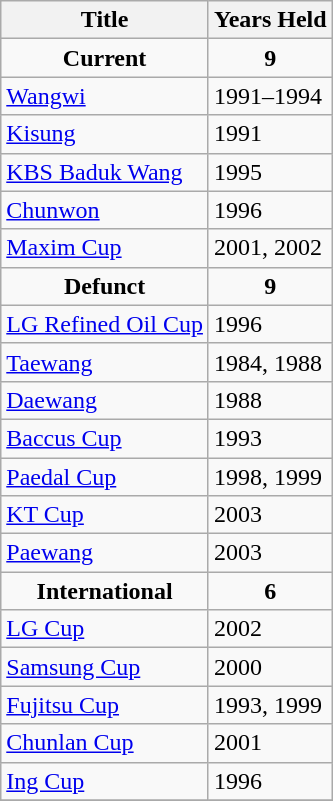<table class="wikitable">
<tr>
<th>Title</th>
<th>Years Held</th>
</tr>
<tr>
<td align="center"><strong>Current</strong></td>
<td align="center"><strong>9</strong></td>
</tr>
<tr>
<td> <a href='#'>Wangwi</a></td>
<td>1991–1994</td>
</tr>
<tr>
<td> <a href='#'>Kisung</a></td>
<td>1991</td>
</tr>
<tr>
<td> <a href='#'>KBS Baduk Wang</a></td>
<td>1995</td>
</tr>
<tr>
<td> <a href='#'>Chunwon</a></td>
<td>1996</td>
</tr>
<tr>
<td> <a href='#'>Maxim Cup</a></td>
<td>2001, 2002</td>
</tr>
<tr>
<td align="center"><strong>Defunct</strong></td>
<td align="center"><strong>9</strong></td>
</tr>
<tr>
<td> <a href='#'>LG Refined Oil Cup</a></td>
<td>1996</td>
</tr>
<tr>
<td> <a href='#'>Taewang</a></td>
<td>1984, 1988</td>
</tr>
<tr>
<td> <a href='#'>Daewang</a></td>
<td>1988</td>
</tr>
<tr>
<td> <a href='#'>Baccus Cup</a></td>
<td>1993</td>
</tr>
<tr>
<td> <a href='#'>Paedal Cup</a></td>
<td>1998, 1999</td>
</tr>
<tr>
<td> <a href='#'>KT Cup</a></td>
<td>2003</td>
</tr>
<tr>
<td> <a href='#'>Paewang</a></td>
<td>2003</td>
</tr>
<tr>
<td align="center"><strong>International</strong></td>
<td align="center"><strong>6</strong></td>
</tr>
<tr>
<td>    <a href='#'>LG Cup</a></td>
<td>2002</td>
</tr>
<tr>
<td>    <a href='#'>Samsung Cup</a></td>
<td>2000</td>
</tr>
<tr>
<td>      <a href='#'>Fujitsu Cup</a></td>
<td>1993, 1999</td>
</tr>
<tr>
<td>    <a href='#'>Chunlan Cup</a></td>
<td>2001</td>
</tr>
<tr>
<td>    <a href='#'>Ing Cup</a></td>
<td>1996</td>
</tr>
<tr>
</tr>
</table>
